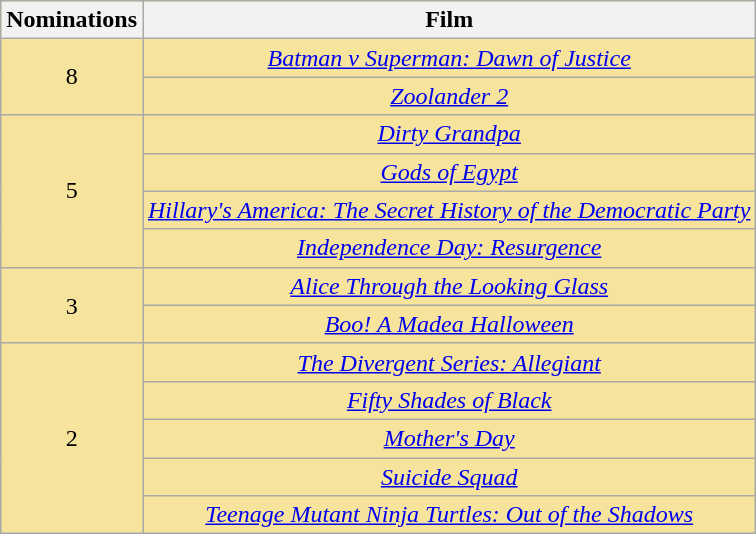<table class="wikitable sortable" rowspan=2 style="text-align: center; background: #f6e39c">
<tr>
<th scope="col" width="55">Nominations</th>
<th scope="col" align="center">Film</th>
</tr>
<tr>
<td rowspan="2">8</td>
<td><em><a href='#'>Batman v Superman: Dawn of Justice</a></em></td>
</tr>
<tr>
<td><em><a href='#'>Zoolander 2</a></em></td>
</tr>
<tr>
<td rowspan="4">5</td>
<td><em><a href='#'>Dirty Grandpa</a></em></td>
</tr>
<tr>
<td><em><a href='#'>Gods of Egypt</a></em></td>
</tr>
<tr>
<td><em><a href='#'>Hillary's America: The Secret History of the Democratic Party</a></em></td>
</tr>
<tr>
<td><em><a href='#'>Independence Day: Resurgence</a></em></td>
</tr>
<tr>
<td rowspan="2">3</td>
<td><em><a href='#'>Alice Through the Looking Glass</a></em></td>
</tr>
<tr>
<td><em><a href='#'>Boo! A Madea Halloween</a></em></td>
</tr>
<tr>
<td rowspan="5">2</td>
<td><em><a href='#'>The Divergent Series: Allegiant</a></em></td>
</tr>
<tr>
<td><em><a href='#'>Fifty Shades of Black</a></em></td>
</tr>
<tr>
<td><em><a href='#'>Mother's Day</a></em></td>
</tr>
<tr>
<td><em><a href='#'>Suicide Squad</a></em></td>
</tr>
<tr>
<td><em><a href='#'>Teenage Mutant Ninja Turtles: Out of the Shadows</a></em></td>
</tr>
</table>
